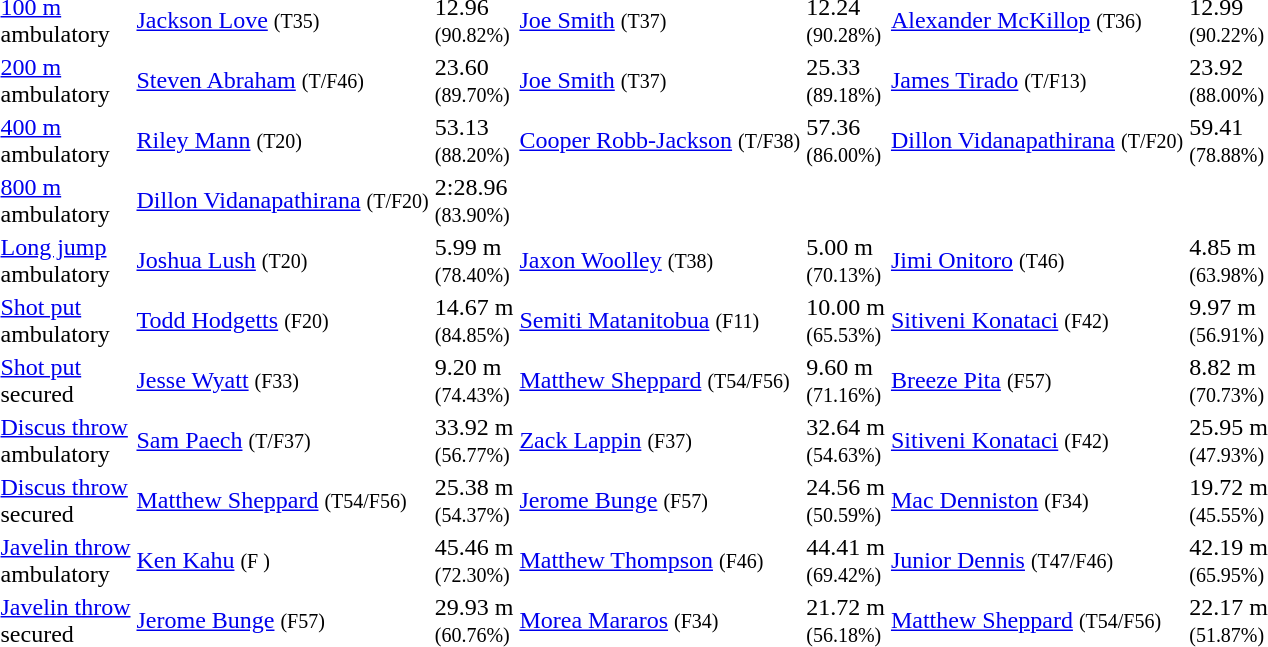<table>
<tr>
<td><a href='#'>100 m</a> <br> ambulatory</td>
<td><a href='#'>Jackson Love</a> <small>(T35)</small><br> </td>
<td>12.96 <br><small>(90.82%)</small></td>
<td><a href='#'>Joe Smith</a> <small>(T37)</small><br> </td>
<td>12.24 <br><small>(90.28%)</small></td>
<td><a href='#'>Alexander McKillop</a> <small>(T36)</small><br> </td>
<td>12.99 <br><small>(90.22%)</small></td>
</tr>
<tr>
<td><a href='#'>200 m</a> <br> ambulatory</td>
<td><a href='#'>Steven Abraham</a> <small>(T/F46)</small><br> </td>
<td>23.60 <br><small>(89.70%)</small></td>
<td><a href='#'>Joe Smith</a> <small>(T37)</small><br> </td>
<td>25.33 <br><small>(89.18%)</small></td>
<td><a href='#'>James Tirado</a> <small>(T/F13)</small><br> </td>
<td>23.92 <br><small>(88.00%)</small></td>
</tr>
<tr>
<td><a href='#'>400 m</a> <br> ambulatory</td>
<td><a href='#'>Riley Mann</a> <small>(T20)</small><br> </td>
<td>53.13 <br><small>(88.20%)</small></td>
<td><a href='#'>Cooper Robb-Jackson</a> <small>(T/F38)</small><br> </td>
<td>57.36 <br><small>(86.00%)</small></td>
<td><a href='#'>Dillon Vidanapathirana</a> <small>(T/F20)</small><br> </td>
<td>59.41 <br><small>(78.88%)</small></td>
</tr>
<tr>
<td><a href='#'>800 m</a> <br> ambulatory</td>
<td><a href='#'>Dillon Vidanapathirana</a> <small>(T/F20)</small><br> </td>
<td>2:28.96 <br><small>(83.90%)</small></td>
<td></td>
<td></td>
<td></td>
<td></td>
</tr>
<tr>
<td><a href='#'>Long jump</a> <br> ambulatory</td>
<td><a href='#'>Joshua Lush</a> <small>(T20)</small><br> </td>
<td>5.99 m <br><small>(78.40%)</small></td>
<td><a href='#'>Jaxon Woolley</a> <small>(T38)</small><br> </td>
<td>5.00 m <br><small>(70.13%)</small></td>
<td><a href='#'>Jimi Onitoro</a> <small>(T46)</small><br> </td>
<td>4.85 m <br><small>(63.98%)</small></td>
</tr>
<tr>
<td><a href='#'>Shot put</a> <br> ambulatory</td>
<td><a href='#'>Todd Hodgetts</a> <small>(F20)</small><br> </td>
<td>14.67 m <br><small>(84.85%)</small></td>
<td><a href='#'>Semiti Matanitobua</a> <small>(F11)</small><br> </td>
<td>10.00 m <br><small>(65.53%)</small></td>
<td><a href='#'>Sitiveni Konataci</a> <small>(F42)</small><br> </td>
<td>9.97 m <br><small>(56.91%)</small></td>
</tr>
<tr>
<td><a href='#'>Shot put</a> <br> secured</td>
<td><a href='#'>Jesse Wyatt</a> <small>(F33)</small><br> </td>
<td>9.20 m <br><small>(74.43%)</small></td>
<td><a href='#'>Matthew Sheppard</a> <small>(T54/F56)</small><br> </td>
<td>9.60 m <br><small>(71.16%)</small></td>
<td><a href='#'>Breeze Pita</a> <small>(F57)</small><br> </td>
<td>8.82 m <br><small>(70.73%)</small></td>
</tr>
<tr>
<td><a href='#'>Discus throw</a> <br> ambulatory</td>
<td><a href='#'>Sam Paech</a> <small>(T/F37)</small><br> </td>
<td>33.92 m <br><small>(56.77%)</small></td>
<td><a href='#'>Zack Lappin</a> <small>(F37)</small><br> </td>
<td>32.64 m <br><small>(54.63%)</small></td>
<td><a href='#'>Sitiveni Konataci</a> <small>(F42)</small><br> </td>
<td>25.95 m <br><small>(47.93%)</small></td>
</tr>
<tr>
<td><a href='#'>Discus throw</a> <br> secured</td>
<td><a href='#'>Matthew Sheppard</a> <small>(T54/F56)</small><br> </td>
<td>25.38 m <br><small>(54.37%)</small></td>
<td><a href='#'>Jerome Bunge</a> <small>(F57)</small><br> </td>
<td>24.56 m <br><small>(50.59%)</small></td>
<td><a href='#'>Mac Denniston</a> <small>(F34)</small><br> </td>
<td>19.72 m <br><small>(45.55%)</small></td>
</tr>
<tr>
<td><a href='#'>Javelin throw</a><br> ambulatory</td>
<td><a href='#'>Ken Kahu</a> <small>(F )</small><br> </td>
<td>45.46 m <br><small>(72.30%)</small></td>
<td><a href='#'>Matthew Thompson</a> <small>(F46)</small><br> </td>
<td>44.41 m <br><small>(69.42%)</small></td>
<td><a href='#'>Junior Dennis</a> <small>(T47/F46)</small><br> </td>
<td>42.19 m <br><small>(65.95%)</small></td>
</tr>
<tr>
<td><a href='#'>Javelin throw</a><br> secured</td>
<td><a href='#'>Jerome Bunge</a> <small>(F57)</small><br> </td>
<td>29.93 m <br><small>(60.76%)</small></td>
<td><a href='#'>Morea Mararos</a> <small>(F34)</small><br> </td>
<td>21.72 m <br><small>(56.18%)</small></td>
<td><a href='#'>Matthew Sheppard</a> <small>(T54/F56)</small><br> </td>
<td>22.17 m <br><small>(51.87%)</small></td>
</tr>
</table>
